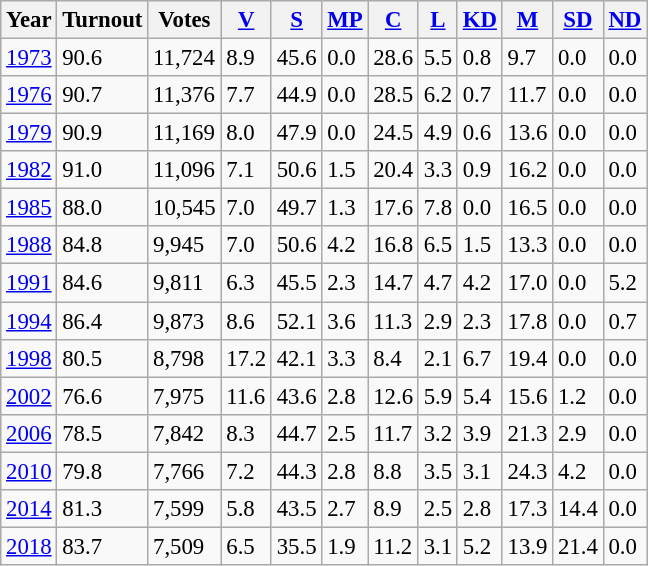<table class="wikitable sortable" style="font-size: 95%;">
<tr>
<th>Year</th>
<th>Turnout</th>
<th>Votes</th>
<th><a href='#'>V</a></th>
<th><a href='#'>S</a></th>
<th><a href='#'>MP</a></th>
<th><a href='#'>C</a></th>
<th><a href='#'>L</a></th>
<th><a href='#'>KD</a></th>
<th><a href='#'>M</a></th>
<th><a href='#'>SD</a></th>
<th><a href='#'>ND</a></th>
</tr>
<tr>
<td><a href='#'>1973</a></td>
<td>90.6</td>
<td>11,724</td>
<td>8.9</td>
<td>45.6</td>
<td>0.0</td>
<td>28.6</td>
<td>5.5</td>
<td>0.8</td>
<td>9.7</td>
<td>0.0</td>
<td>0.0</td>
</tr>
<tr>
<td><a href='#'>1976</a></td>
<td>90.7</td>
<td>11,376</td>
<td>7.7</td>
<td>44.9</td>
<td>0.0</td>
<td>28.5</td>
<td>6.2</td>
<td>0.7</td>
<td>11.7</td>
<td>0.0</td>
<td>0.0</td>
</tr>
<tr>
<td><a href='#'>1979</a></td>
<td>90.9</td>
<td>11,169</td>
<td>8.0</td>
<td>47.9</td>
<td>0.0</td>
<td>24.5</td>
<td>4.9</td>
<td>0.6</td>
<td>13.6</td>
<td>0.0</td>
<td>0.0</td>
</tr>
<tr>
<td><a href='#'>1982</a></td>
<td>91.0</td>
<td>11,096</td>
<td>7.1</td>
<td>50.6</td>
<td>1.5</td>
<td>20.4</td>
<td>3.3</td>
<td>0.9</td>
<td>16.2</td>
<td>0.0</td>
<td>0.0</td>
</tr>
<tr>
<td><a href='#'>1985</a></td>
<td>88.0</td>
<td>10,545</td>
<td>7.0</td>
<td>49.7</td>
<td>1.3</td>
<td>17.6</td>
<td>7.8</td>
<td>0.0</td>
<td>16.5</td>
<td>0.0</td>
<td>0.0</td>
</tr>
<tr>
<td><a href='#'>1988</a></td>
<td>84.8</td>
<td>9,945</td>
<td>7.0</td>
<td>50.6</td>
<td>4.2</td>
<td>16.8</td>
<td>6.5</td>
<td>1.5</td>
<td>13.3</td>
<td>0.0</td>
<td>0.0</td>
</tr>
<tr>
<td><a href='#'>1991</a></td>
<td>84.6</td>
<td>9,811</td>
<td>6.3</td>
<td>45.5</td>
<td>2.3</td>
<td>14.7</td>
<td>4.7</td>
<td>4.2</td>
<td>17.0</td>
<td>0.0</td>
<td>5.2</td>
</tr>
<tr>
<td><a href='#'>1994</a></td>
<td>86.4</td>
<td>9,873</td>
<td>8.6</td>
<td>52.1</td>
<td>3.6</td>
<td>11.3</td>
<td>2.9</td>
<td>2.3</td>
<td>17.8</td>
<td>0.0</td>
<td>0.7</td>
</tr>
<tr>
<td><a href='#'>1998</a></td>
<td>80.5</td>
<td>8,798</td>
<td>17.2</td>
<td>42.1</td>
<td>3.3</td>
<td>8.4</td>
<td>2.1</td>
<td>6.7</td>
<td>19.4</td>
<td>0.0</td>
<td>0.0</td>
</tr>
<tr>
<td><a href='#'>2002</a></td>
<td>76.6</td>
<td>7,975</td>
<td>11.6</td>
<td>43.6</td>
<td>2.8</td>
<td>12.6</td>
<td>5.9</td>
<td>5.4</td>
<td>15.6</td>
<td>1.2</td>
<td>0.0</td>
</tr>
<tr>
<td><a href='#'>2006</a></td>
<td>78.5</td>
<td>7,842</td>
<td>8.3</td>
<td>44.7</td>
<td>2.5</td>
<td>11.7</td>
<td>3.2</td>
<td>3.9</td>
<td>21.3</td>
<td>2.9</td>
<td>0.0</td>
</tr>
<tr>
<td><a href='#'>2010</a></td>
<td>79.8</td>
<td>7,766</td>
<td>7.2</td>
<td>44.3</td>
<td>2.8</td>
<td>8.8</td>
<td>3.5</td>
<td>3.1</td>
<td>24.3</td>
<td>4.2</td>
<td>0.0</td>
</tr>
<tr>
<td><a href='#'>2014</a></td>
<td>81.3</td>
<td>7,599</td>
<td>5.8</td>
<td>43.5</td>
<td>2.7</td>
<td>8.9</td>
<td>2.5</td>
<td>2.8</td>
<td>17.3</td>
<td>14.4</td>
<td>0.0</td>
</tr>
<tr>
<td><a href='#'>2018</a></td>
<td>83.7</td>
<td>7,509</td>
<td>6.5</td>
<td>35.5</td>
<td>1.9</td>
<td>11.2</td>
<td>3.1</td>
<td>5.2</td>
<td>13.9</td>
<td>21.4</td>
<td>0.0</td>
</tr>
</table>
